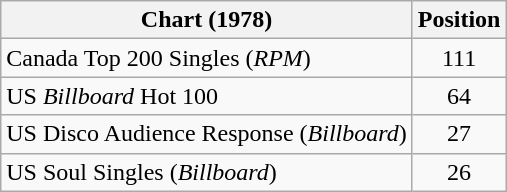<table class="wikitable sortable" style="text-align:center;">
<tr>
<th>Chart (1978)</th>
<th>Position</th>
</tr>
<tr>
<td align="left">Canada Top 200 Singles (<em>RPM</em>)</td>
<td>111</td>
</tr>
<tr>
<td align="left">US <em>Billboard</em> Hot 100</td>
<td>64</td>
</tr>
<tr>
<td align="left">US Disco Audience Response (<em>Billboard</em>)</td>
<td>27</td>
</tr>
<tr>
<td align="left">US Soul Singles (<em>Billboard</em>)</td>
<td>26</td>
</tr>
</table>
